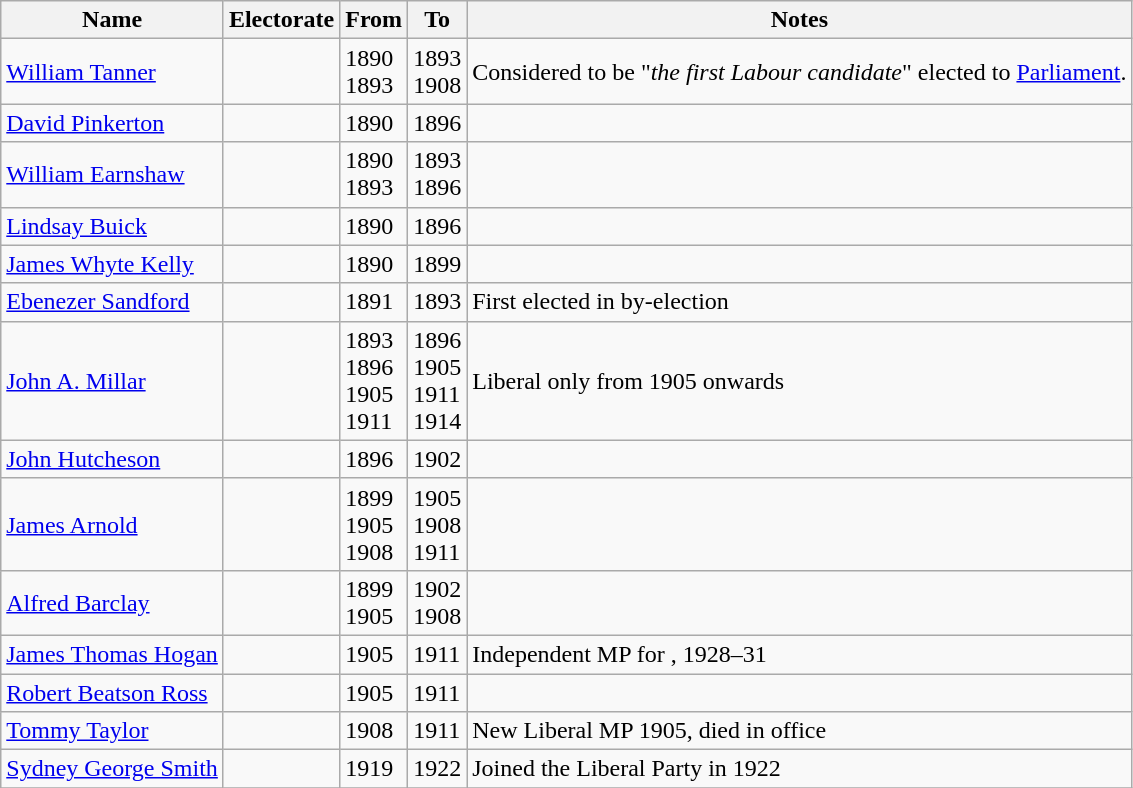<table class="wikitable sortable">
<tr>
<th>Name</th>
<th>Electorate</th>
<th>From</th>
<th>To</th>
<th>Notes</th>
</tr>
<tr>
<td><a href='#'>William Tanner</a></td>
<td><br></td>
<td>1890<br>1893</td>
<td>1893<br>1908</td>
<td>Considered to be "<em>the first Labour candidate</em>" elected to <a href='#'>Parliament</a>.</td>
</tr>
<tr>
<td><a href='#'>David Pinkerton</a></td>
<td></td>
<td>1890</td>
<td>1896</td>
<td></td>
</tr>
<tr>
<td><a href='#'>William Earnshaw</a></td>
<td><br></td>
<td>1890<br>1893</td>
<td>1893<br>1896</td>
<td></td>
</tr>
<tr>
<td><a href='#'>Lindsay Buick</a></td>
<td></td>
<td>1890</td>
<td>1896</td>
<td></td>
</tr>
<tr>
<td><a href='#'>James Whyte Kelly</a></td>
<td></td>
<td>1890</td>
<td>1899</td>
<td></td>
</tr>
<tr>
<td><a href='#'>Ebenezer Sandford</a></td>
<td></td>
<td>1891</td>
<td>1893</td>
<td>First elected in by-election</td>
</tr>
<tr>
<td><a href='#'>John A. Millar</a></td>
<td><br><br><br></td>
<td>1893<br>1896<br>1905<br>1911</td>
<td>1896<br>1905<br>1911<br>1914</td>
<td>Liberal only from 1905 onwards</td>
</tr>
<tr>
<td><a href='#'>John Hutcheson</a></td>
<td></td>
<td>1896</td>
<td>1902</td>
<td></td>
</tr>
<tr>
<td><a href='#'>James Arnold</a></td>
<td><br><br></td>
<td>1899<br>1905<br>1908</td>
<td>1905<br>1908<br>1911</td>
<td></td>
</tr>
<tr>
<td><a href='#'>Alfred Barclay</a></td>
<td><br></td>
<td>1899<br>1905</td>
<td>1902<br>1908</td>
<td></td>
</tr>
<tr>
<td><a href='#'>James Thomas Hogan</a></td>
<td></td>
<td>1905</td>
<td>1911</td>
<td>Independent MP for , 1928–31</td>
</tr>
<tr>
<td><a href='#'>Robert Beatson Ross</a></td>
<td></td>
<td>1905</td>
<td>1911</td>
<td></td>
</tr>
<tr>
<td><a href='#'>Tommy Taylor</a></td>
<td></td>
<td>1908</td>
<td>1911</td>
<td>New Liberal MP 1905, died in office</td>
</tr>
<tr>
<td><a href='#'>Sydney George Smith</a></td>
<td></td>
<td>1919</td>
<td>1922</td>
<td>Joined the Liberal Party in 1922</td>
</tr>
<tr>
</tr>
</table>
